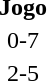<table>
<tr>
<th width=125></th>
<th width=auto>Jogo</th>
<th width=125></th>
</tr>
<tr>
<td align=right></td>
<td align=center>0-7</td>
<td align=left><strong></strong></td>
</tr>
<tr>
<td align=right></td>
<td align=center>2-5</td>
<td align=left><strong></strong></td>
</tr>
</table>
